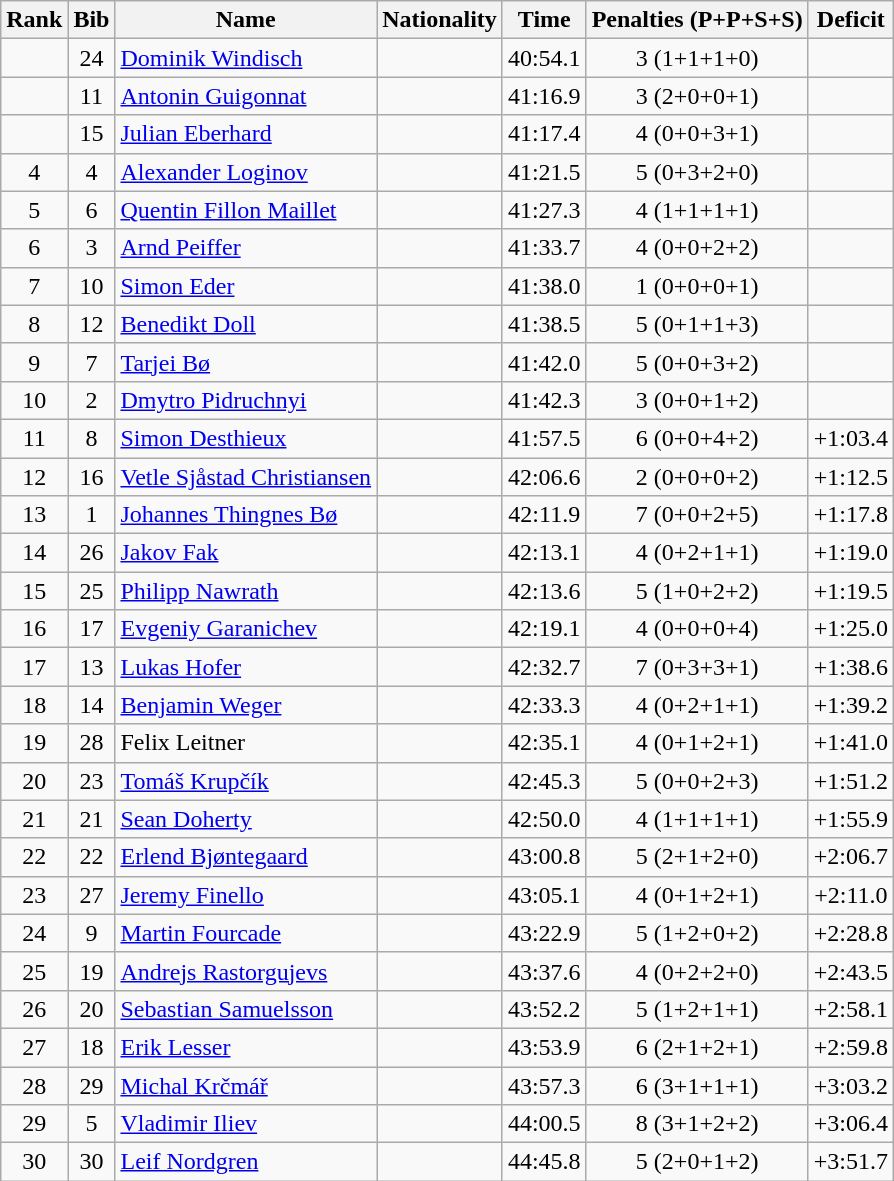<table class="wikitable sortable" style="text-align:center">
<tr>
<th data-sort-type=number>Rank</th>
<th>Bib</th>
<th>Name</th>
<th>Nationality</th>
<th>Time</th>
<th>Penalties (P+P+S+S)</th>
<th>Deficit</th>
</tr>
<tr>
<td></td>
<td>24</td>
<td align=left><a href='#'>Dominik Windisch</a></td>
<td align=left></td>
<td>40:54.1</td>
<td>3 (1+1+1+0)</td>
<td></td>
</tr>
<tr>
<td></td>
<td>11</td>
<td align=left><a href='#'>Antonin Guigonnat</a></td>
<td align=left></td>
<td>41:16.9</td>
<td>3 (2+0+0+1)</td>
<td></td>
</tr>
<tr>
<td></td>
<td>15</td>
<td align=left><a href='#'>Julian Eberhard</a></td>
<td align=left></td>
<td>41:17.4</td>
<td>4 (0+0+3+1)</td>
<td></td>
</tr>
<tr>
<td>4</td>
<td>4</td>
<td align=left><a href='#'>Alexander Loginov</a></td>
<td align=left></td>
<td>41:21.5</td>
<td>5 (0+3+2+0)</td>
<td></td>
</tr>
<tr>
<td>5</td>
<td>6</td>
<td align=left><a href='#'>Quentin Fillon Maillet</a></td>
<td align=left></td>
<td>41:27.3</td>
<td>4 (1+1+1+1)</td>
<td></td>
</tr>
<tr>
<td>6</td>
<td>3</td>
<td align=left><a href='#'>Arnd Peiffer</a></td>
<td align=left></td>
<td>41:33.7</td>
<td>4 (0+0+2+2)</td>
<td></td>
</tr>
<tr>
<td>7</td>
<td>10</td>
<td align=left><a href='#'>Simon Eder</a></td>
<td align=left></td>
<td>41:38.0</td>
<td>1 (0+0+0+1)</td>
<td></td>
</tr>
<tr>
<td>8</td>
<td>12</td>
<td align=left><a href='#'>Benedikt Doll</a></td>
<td align=left></td>
<td>41:38.5</td>
<td>5 (0+1+1+3)</td>
<td></td>
</tr>
<tr>
<td>9</td>
<td>7</td>
<td align=left><a href='#'>Tarjei Bø</a></td>
<td align=left></td>
<td>41:42.0</td>
<td>5 (0+0+3+2)</td>
<td></td>
</tr>
<tr>
<td>10</td>
<td>2</td>
<td align=left><a href='#'>Dmytro Pidruchnyi</a></td>
<td align=left></td>
<td>41:42.3</td>
<td>3 (0+0+1+2)</td>
<td></td>
</tr>
<tr>
<td>11</td>
<td>8</td>
<td align=left><a href='#'>Simon Desthieux</a></td>
<td align=left></td>
<td>41:57.5</td>
<td>6 (0+0+4+2)</td>
<td>+1:03.4</td>
</tr>
<tr>
<td>12</td>
<td>16</td>
<td align=left><a href='#'>Vetle Sjåstad Christiansen</a></td>
<td align=left></td>
<td>42:06.6</td>
<td>2 (0+0+0+2)</td>
<td>+1:12.5</td>
</tr>
<tr>
<td>13</td>
<td>1</td>
<td align=left><a href='#'>Johannes Thingnes Bø</a></td>
<td align=left></td>
<td>42:11.9</td>
<td>7 (0+0+2+5)</td>
<td>+1:17.8</td>
</tr>
<tr>
<td>14</td>
<td>26</td>
<td align=left><a href='#'>Jakov Fak</a></td>
<td align=left></td>
<td>42:13.1</td>
<td>4 (0+2+1+1)</td>
<td>+1:19.0</td>
</tr>
<tr>
<td>15</td>
<td>25</td>
<td align=left><a href='#'>Philipp Nawrath</a></td>
<td align=left></td>
<td>42:13.6</td>
<td>5 (1+0+2+2)</td>
<td>+1:19.5</td>
</tr>
<tr>
<td>16</td>
<td>17</td>
<td align=left><a href='#'>Evgeniy Garanichev</a></td>
<td align=left></td>
<td>42:19.1</td>
<td>4 (0+0+0+4)</td>
<td>+1:25.0</td>
</tr>
<tr>
<td>17</td>
<td>13</td>
<td align=left><a href='#'>Lukas Hofer</a></td>
<td align=left></td>
<td>42:32.7</td>
<td>7 (0+3+3+1)</td>
<td>+1:38.6</td>
</tr>
<tr>
<td>18</td>
<td>14</td>
<td align=left><a href='#'>Benjamin Weger</a></td>
<td align=left></td>
<td>42:33.3</td>
<td>4 (0+2+1+1)</td>
<td>+1:39.2</td>
</tr>
<tr>
<td>19</td>
<td>28</td>
<td align=left>Felix Leitner</td>
<td align=left></td>
<td>42:35.1</td>
<td>4 (0+1+2+1)</td>
<td>+1:41.0</td>
</tr>
<tr>
<td>20</td>
<td>23</td>
<td align=left><a href='#'>Tomáš Krupčík</a></td>
<td align=left></td>
<td>42:45.3</td>
<td>5 (0+0+2+3)</td>
<td>+1:51.2</td>
</tr>
<tr>
<td>21</td>
<td>21</td>
<td align=left><a href='#'>Sean Doherty</a></td>
<td align=left></td>
<td>42:50.0</td>
<td>4 (1+1+1+1)</td>
<td>+1:55.9</td>
</tr>
<tr>
<td>22</td>
<td>22</td>
<td align=left><a href='#'>Erlend Bjøntegaard</a></td>
<td align=left></td>
<td>43:00.8</td>
<td>5 (2+1+2+0)</td>
<td>+2:06.7</td>
</tr>
<tr>
<td>23</td>
<td>27</td>
<td align=left><a href='#'>Jeremy Finello</a></td>
<td align=left></td>
<td>43:05.1</td>
<td>4 (0+1+2+1)</td>
<td>+2:11.0</td>
</tr>
<tr>
<td>24</td>
<td>9</td>
<td align=left><a href='#'>Martin Fourcade</a></td>
<td align=left></td>
<td>43:22.9</td>
<td>5 (1+2+0+2)</td>
<td>+2:28.8</td>
</tr>
<tr>
<td>25</td>
<td>19</td>
<td align=left><a href='#'>Andrejs Rastorgujevs</a></td>
<td align=left></td>
<td>43:37.6</td>
<td>4 (0+2+2+0)</td>
<td>+2:43.5</td>
</tr>
<tr>
<td>26</td>
<td>20</td>
<td align=left><a href='#'>Sebastian Samuelsson</a></td>
<td align=left></td>
<td>43:52.2</td>
<td>5 (1+2+1+1)</td>
<td>+2:58.1</td>
</tr>
<tr>
<td>27</td>
<td>18</td>
<td align=left><a href='#'>Erik Lesser</a></td>
<td align=left></td>
<td>43:53.9</td>
<td>6 (2+1+2+1)</td>
<td>+2:59.8</td>
</tr>
<tr>
<td>28</td>
<td>29</td>
<td align=left><a href='#'>Michal Krčmář</a></td>
<td align=left></td>
<td>43:57.3</td>
<td>6 (3+1+1+1)</td>
<td>+3:03.2</td>
</tr>
<tr>
<td>29</td>
<td>5</td>
<td align=left><a href='#'>Vladimir Iliev</a></td>
<td align=left></td>
<td>44:00.5</td>
<td>8 (3+1+2+2)</td>
<td>+3:06.4</td>
</tr>
<tr>
<td>30</td>
<td>30</td>
<td align=left><a href='#'>Leif Nordgren</a></td>
<td align=left></td>
<td>44:45.8</td>
<td>5 (2+0+1+2)</td>
<td>+3:51.7</td>
</tr>
</table>
